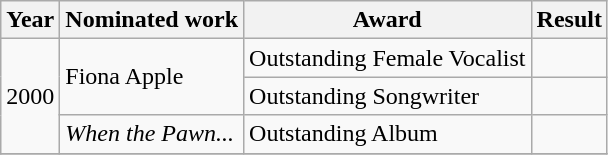<table class="wikitable">
<tr>
<th>Year</th>
<th>Nominated work</th>
<th>Award</th>
<th>Result</th>
</tr>
<tr>
<td align="center" rowspan=3>2000</td>
<td rowspan=2>Fiona Apple</td>
<td>Outstanding Female Vocalist</td>
<td></td>
</tr>
<tr>
<td>Outstanding Songwriter</td>
<td></td>
</tr>
<tr>
<td><em>When the Pawn...</em></td>
<td>Outstanding Album</td>
<td></td>
</tr>
<tr>
</tr>
</table>
